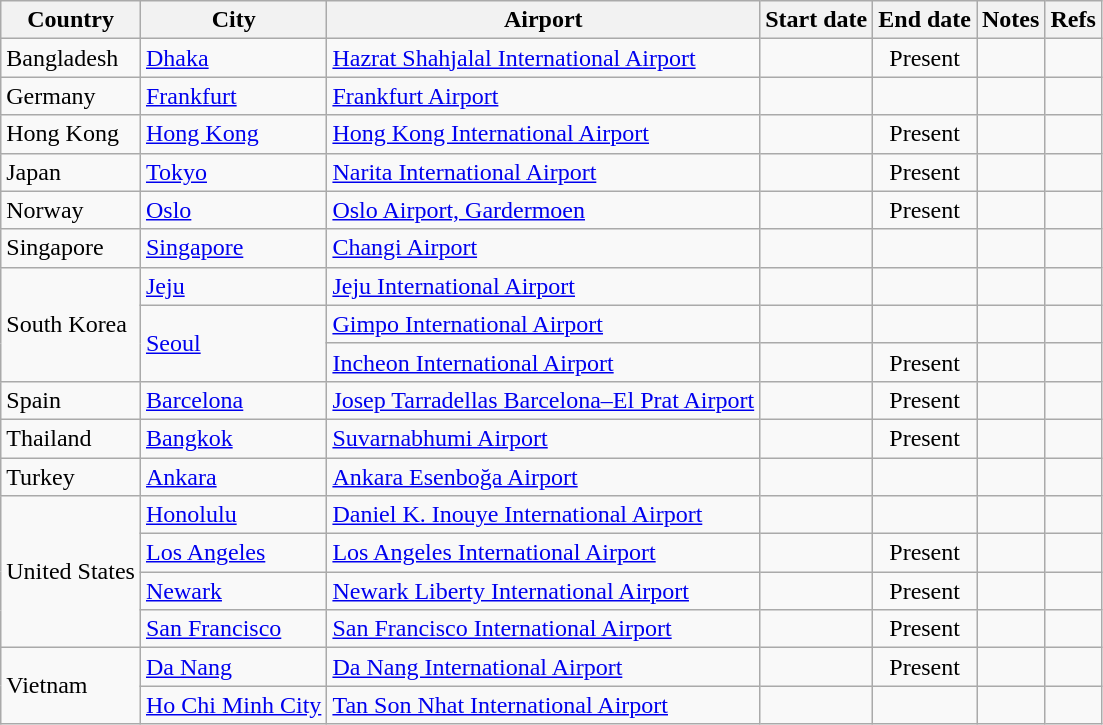<table class="sortable wikitable ">
<tr>
<th>Country</th>
<th>City</th>
<th>Airport</th>
<th>Start date </th>
<th>End date</th>
<th>Notes</th>
<th class=unsortable>Refs</th>
</tr>
<tr>
<td>Bangladesh</td>
<td><a href='#'>Dhaka</a></td>
<td><a href='#'>Hazrat Shahjalal International Airport</a></td>
<td align=center></td>
<td align=center>Present</td>
<td></td>
<td align=center></td>
</tr>
<tr>
<td>Germany</td>
<td><a href='#'>Frankfurt</a></td>
<td><a href='#'>Frankfurt Airport</a></td>
<td align=center></td>
<td align=center></td>
<td></td>
<td align=center></td>
</tr>
<tr>
<td>Hong Kong</td>
<td><a href='#'>Hong Kong</a></td>
<td><a href='#'>Hong Kong International Airport</a></td>
<td align=center></td>
<td align=center>Present</td>
<td></td>
<td align=center></td>
</tr>
<tr>
<td>Japan</td>
<td><a href='#'>Tokyo</a></td>
<td><a href='#'>Narita International Airport</a></td>
<td align=center></td>
<td align=center>Present</td>
<td></td>
<td align=center></td>
</tr>
<tr>
<td>Norway</td>
<td><a href='#'>Oslo</a></td>
<td><a href='#'>Oslo Airport, Gardermoen</a></td>
<td align=center></td>
<td align=center>Present</td>
<td></td>
<td align=center></td>
</tr>
<tr>
<td>Singapore</td>
<td><a href='#'>Singapore</a></td>
<td><a href='#'>Changi Airport</a></td>
<td align=center></td>
<td align=center></td>
<td></td>
<td align=center></td>
</tr>
<tr>
<td rowspan="3">South Korea</td>
<td><a href='#'>Jeju</a></td>
<td><a href='#'>Jeju International Airport</a></td>
<td align=center></td>
<td align=center></td>
<td></td>
<td align=center></td>
</tr>
<tr>
<td rowspan="2"><a href='#'>Seoul</a></td>
<td><a href='#'>Gimpo International Airport</a></td>
<td align=center></td>
<td align=center></td>
<td></td>
<td align=center></td>
</tr>
<tr>
<td><a href='#'>Incheon International Airport</a></td>
<td align=center></td>
<td align=center>Present</td>
<td></td>
<td align=center></td>
</tr>
<tr>
<td>Spain</td>
<td><a href='#'>Barcelona</a></td>
<td><a href='#'>Josep Tarradellas Barcelona–El Prat Airport</a></td>
<td align=center></td>
<td align=center>Present</td>
<td></td>
<td align=center></td>
</tr>
<tr>
<td>Thailand</td>
<td><a href='#'>Bangkok</a></td>
<td><a href='#'>Suvarnabhumi Airport</a></td>
<td align=center></td>
<td align=center>Present</td>
<td></td>
<td align=center></td>
</tr>
<tr>
<td>Turkey</td>
<td><a href='#'>Ankara</a></td>
<td><a href='#'>Ankara Esenboğa Airport</a></td>
<td align=center></td>
<td align=center></td>
<td></td>
<td align=center></td>
</tr>
<tr>
<td rowspan="4">United States</td>
<td><a href='#'>Honolulu</a></td>
<td><a href='#'>Daniel K. Inouye International Airport</a></td>
<td align=center></td>
<td align=center></td>
<td></td>
<td align=center></td>
</tr>
<tr>
<td><a href='#'>Los Angeles</a></td>
<td><a href='#'>Los Angeles International Airport</a></td>
<td align=center></td>
<td align=center>Present</td>
<td align=center></td>
<td align=center></td>
</tr>
<tr>
<td><a href='#'>Newark</a></td>
<td><a href='#'>Newark Liberty International Airport</a></td>
<td align=center></td>
<td align=center>Present</td>
<td align=center></td>
<td align=center></td>
</tr>
<tr>
<td><a href='#'>San Francisco</a></td>
<td><a href='#'>San Francisco International Airport</a></td>
<td align=center></td>
<td align=center>Present</td>
<td align=center></td>
<td align=center></td>
</tr>
<tr>
<td rowspan="2">Vietnam</td>
<td><a href='#'>Da Nang</a></td>
<td><a href='#'>Da Nang International Airport</a></td>
<td align=center></td>
<td align=center>Present</td>
<td></td>
<td align=center></td>
</tr>
<tr>
<td><a href='#'>Ho Chi Minh City</a></td>
<td><a href='#'>Tan Son Nhat International Airport</a></td>
<td align=center></td>
<td align=center></td>
<td></td>
<td align=center></td>
</tr>
</table>
